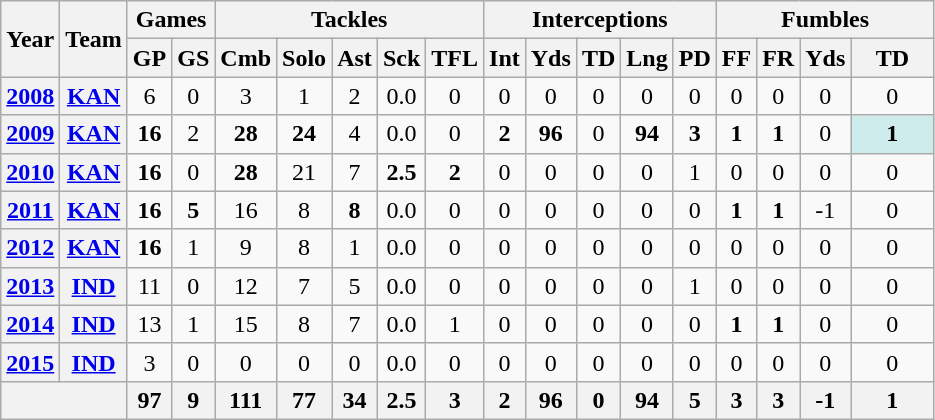<table class="wikitable" style="text-align:center">
<tr>
<th rowspan="2">Year</th>
<th rowspan="2">Team</th>
<th colspan="2">Games</th>
<th colspan="5">Tackles</th>
<th colspan="5">Interceptions</th>
<th colspan="4">Fumbles</th>
</tr>
<tr>
<th>GP</th>
<th>GS</th>
<th>Cmb</th>
<th>Solo</th>
<th>Ast</th>
<th>Sck</th>
<th>TFL</th>
<th>Int</th>
<th>Yds</th>
<th>TD</th>
<th>Lng</th>
<th>PD</th>
<th>FF</th>
<th>FR</th>
<th>Yds</th>
<th>TD</th>
</tr>
<tr>
<th><a href='#'>2008</a></th>
<th><a href='#'>KAN</a></th>
<td>6</td>
<td>0</td>
<td>3</td>
<td>1</td>
<td>2</td>
<td>0.0</td>
<td>0</td>
<td>0</td>
<td>0</td>
<td>0</td>
<td>0</td>
<td>0</td>
<td>0</td>
<td>0</td>
<td>0</td>
<td>0</td>
</tr>
<tr>
<th><a href='#'>2009</a></th>
<th><a href='#'>KAN</a></th>
<td><strong>16</strong></td>
<td>2</td>
<td><strong>28</strong></td>
<td><strong>24</strong></td>
<td>4</td>
<td>0.0</td>
<td>0</td>
<td><strong>2</strong></td>
<td><strong>96</strong></td>
<td>0</td>
<td><strong>94</strong></td>
<td><strong>3</strong></td>
<td><strong>1</strong></td>
<td><strong>1</strong></td>
<td>0</td>
<td style="background:#cfecec; width:3em;"><strong>1</strong></td>
</tr>
<tr>
<th><a href='#'>2010</a></th>
<th><a href='#'>KAN</a></th>
<td><strong>16</strong></td>
<td>0</td>
<td><strong>28</strong></td>
<td>21</td>
<td>7</td>
<td><strong>2.5</strong></td>
<td><strong>2</strong></td>
<td>0</td>
<td>0</td>
<td>0</td>
<td>0</td>
<td>1</td>
<td>0</td>
<td>0</td>
<td>0</td>
<td>0</td>
</tr>
<tr>
<th><a href='#'>2011</a></th>
<th><a href='#'>KAN</a></th>
<td><strong>16</strong></td>
<td><strong>5</strong></td>
<td>16</td>
<td>8</td>
<td><strong>8</strong></td>
<td>0.0</td>
<td>0</td>
<td>0</td>
<td>0</td>
<td>0</td>
<td>0</td>
<td>0</td>
<td><strong>1</strong></td>
<td><strong>1</strong></td>
<td>-1</td>
<td>0</td>
</tr>
<tr>
<th><a href='#'>2012</a></th>
<th><a href='#'>KAN</a></th>
<td><strong>16</strong></td>
<td>1</td>
<td>9</td>
<td>8</td>
<td>1</td>
<td>0.0</td>
<td>0</td>
<td>0</td>
<td>0</td>
<td>0</td>
<td>0</td>
<td>0</td>
<td>0</td>
<td>0</td>
<td>0</td>
<td>0</td>
</tr>
<tr>
<th><a href='#'>2013</a></th>
<th><a href='#'>IND</a></th>
<td>11</td>
<td>0</td>
<td>12</td>
<td>7</td>
<td>5</td>
<td>0.0</td>
<td>0</td>
<td>0</td>
<td>0</td>
<td>0</td>
<td>0</td>
<td>1</td>
<td>0</td>
<td>0</td>
<td>0</td>
<td>0</td>
</tr>
<tr>
<th><a href='#'>2014</a></th>
<th><a href='#'>IND</a></th>
<td>13</td>
<td>1</td>
<td>15</td>
<td>8</td>
<td>7</td>
<td>0.0</td>
<td>1</td>
<td>0</td>
<td>0</td>
<td>0</td>
<td>0</td>
<td>0</td>
<td><strong>1</strong></td>
<td><strong>1</strong></td>
<td>0</td>
<td>0</td>
</tr>
<tr>
<th><a href='#'>2015</a></th>
<th><a href='#'>IND</a></th>
<td>3</td>
<td>0</td>
<td>0</td>
<td>0</td>
<td>0</td>
<td>0.0</td>
<td>0</td>
<td>0</td>
<td>0</td>
<td>0</td>
<td>0</td>
<td>0</td>
<td>0</td>
<td>0</td>
<td>0</td>
<td>0</td>
</tr>
<tr>
<th colspan="2"></th>
<th>97</th>
<th>9</th>
<th>111</th>
<th>77</th>
<th>34</th>
<th>2.5</th>
<th>3</th>
<th>2</th>
<th>96</th>
<th>0</th>
<th>94</th>
<th>5</th>
<th>3</th>
<th>3</th>
<th>-1</th>
<th>1</th>
</tr>
</table>
